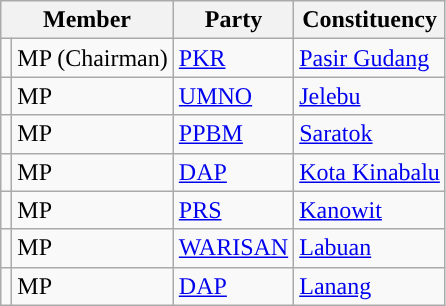<table class="sortable wikitable">
<tr>
<th colspan="2" valign="top">Member</th>
<th valign="top">Party</th>
<th valign="top">Constituency</th>
</tr>
<tr>
<td></td>
<td> MP (Chairman)</td>
<td><a href='#'>PKR</a></td>
<td><a href='#'>Pasir Gudang</a></td>
</tr>
<tr>
<td></td>
<td> MP</td>
<td><a href='#'>UMNO</a></td>
<td><a href='#'>Jelebu</a></td>
</tr>
<tr>
<td></td>
<td> MP</td>
<td><a href='#'>PPBM</a></td>
<td><a href='#'>Saratok</a></td>
</tr>
<tr>
<td></td>
<td> MP</td>
<td><a href='#'>DAP</a></td>
<td><a href='#'>Kota Kinabalu</a></td>
</tr>
<tr>
<td></td>
<td> MP</td>
<td><a href='#'>PRS</a></td>
<td><a href='#'>Kanowit</a></td>
</tr>
<tr>
<td></td>
<td> MP</td>
<td><a href='#'>WARISAN</a></td>
<td><a href='#'>Labuan</a></td>
</tr>
<tr>
<td></td>
<td> MP</td>
<td><a href='#'>DAP</a></td>
<td><a href='#'>Lanang</a></td>
</tr>
</table>
